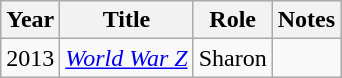<table class="wikitable">
<tr>
<th>Year</th>
<th>Title</th>
<th>Role</th>
<th>Notes</th>
</tr>
<tr>
<td>2013</td>
<td><em><a href='#'>World War Z</a></em></td>
<td>Sharon</td>
<td></td>
</tr>
</table>
